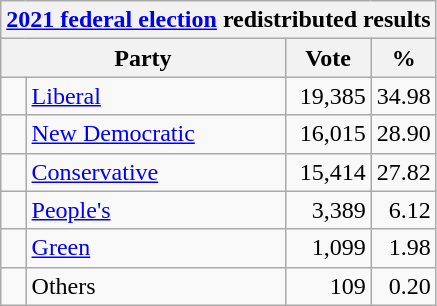<table class="wikitable">
<tr>
<th colspan="4"><a href='#'>2021 federal election</a> redistributed results</th>
</tr>
<tr>
<th bgcolor="#DDDDFF" width="130px" colspan="2">Party</th>
<th bgcolor="#DDDDFF" width="50px">Vote</th>
<th bgcolor="#DDDDFF" width="30px">%</th>
</tr>
<tr>
<td> </td>
<td><a href='#'>Liberal</a></td>
<td align=right>19,385</td>
<td align=right>34.98</td>
</tr>
<tr>
<td> </td>
<td><a href='#'>New Democratic</a></td>
<td align=right>16,015</td>
<td align=right>28.90</td>
</tr>
<tr>
<td> </td>
<td><a href='#'>Conservative</a></td>
<td align=right>15,414</td>
<td align=right>27.82</td>
</tr>
<tr>
<td> </td>
<td><a href='#'>People's</a></td>
<td align=right>3,389</td>
<td align=right>6.12</td>
</tr>
<tr>
<td> </td>
<td><a href='#'>Green</a></td>
<td align=right>1,099</td>
<td align=right>1.98</td>
</tr>
<tr>
<td> </td>
<td>Others</td>
<td align=right>109</td>
<td align=right>0.20</td>
</tr>
</table>
